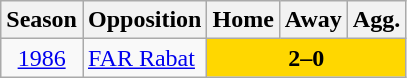<table class="wikitable">
<tr>
<th>Season</th>
<th>Opposition</th>
<th>Home</th>
<th>Away</th>
<th>Agg.</th>
</tr>
<tr>
<td style="text-align:center;"><a href='#'>1986</a></td>
<td> <a href='#'>FAR Rabat</a></td>
<td style="text-align:center; background:#ffd700;"colspan="3"><strong>2–0</strong></td>
</tr>
</table>
